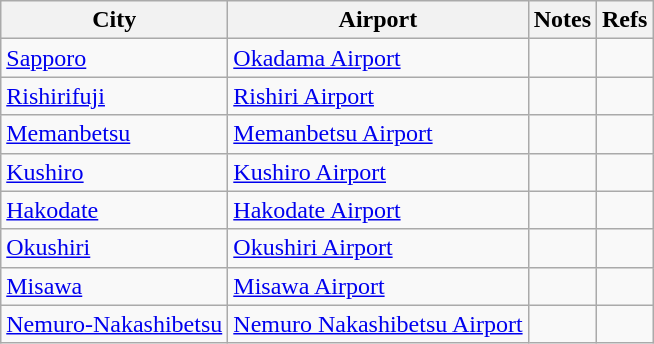<table class="sortable wikitable">
<tr>
<th>City</th>
<th>Airport</th>
<th>Notes</th>
<th>Refs</th>
</tr>
<tr>
<td><a href='#'>Sapporo</a></td>
<td><a href='#'>Okadama Airport</a></td>
<td></td>
<td align=center></td>
</tr>
<tr>
<td><a href='#'>Rishirifuji</a></td>
<td><a href='#'>Rishiri Airport</a></td>
<td align=center></td>
<td align=center></td>
</tr>
<tr>
<td><a href='#'>Memanbetsu</a></td>
<td><a href='#'>Memanbetsu Airport</a></td>
<td align=center></td>
<td align=center></td>
</tr>
<tr>
<td><a href='#'>Kushiro</a></td>
<td><a href='#'>Kushiro Airport</a></td>
<td align=center></td>
<td align=center></td>
</tr>
<tr>
<td><a href='#'>Hakodate</a></td>
<td><a href='#'>Hakodate Airport</a></td>
<td></td>
<td align=center></td>
</tr>
<tr>
<td><a href='#'>Okushiri</a></td>
<td><a href='#'>Okushiri Airport</a></td>
<td align=center></td>
<td align=center></td>
</tr>
<tr>
<td><a href='#'>Misawa</a></td>
<td><a href='#'>Misawa Airport</a></td>
<td align=center></td>
<td align=center></td>
</tr>
<tr>
<td><a href='#'>Nemuro-Nakashibetsu</a></td>
<td><a href='#'>Nemuro Nakashibetsu Airport</a></td>
<td></td>
<td align=center></td>
</tr>
</table>
